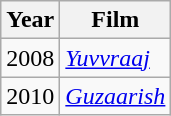<table class="wikitable">
<tr>
<th>Year</th>
<th>Film</th>
</tr>
<tr>
<td>2008</td>
<td><em><a href='#'>Yuvvraaj</a></em></td>
</tr>
<tr>
<td>2010</td>
<td><em><a href='#'>Guzaarish</a></em></td>
</tr>
</table>
